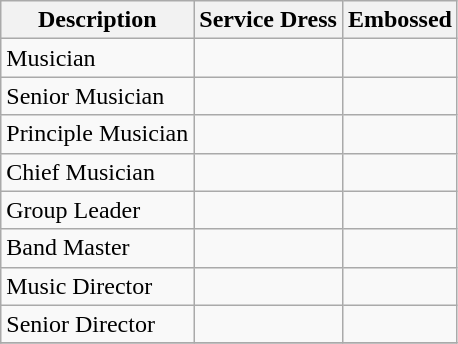<table class="wikitable">
<tr>
<th>Description</th>
<th>Service Dress</th>
<th>Embossed</th>
</tr>
<tr>
<td>Musician</td>
<td></td>
<td></td>
</tr>
<tr>
<td>Senior Musician</td>
<td></td>
<td></td>
</tr>
<tr>
<td>Principle Musician</td>
<td></td>
<td></td>
</tr>
<tr>
<td>Chief Musician</td>
<td></td>
<td></td>
</tr>
<tr>
<td>Group Leader</td>
<td></td>
<td></td>
</tr>
<tr>
<td>Band Master</td>
<td></td>
<td></td>
</tr>
<tr>
<td>Music Director</td>
<td></td>
<td></td>
</tr>
<tr>
<td>Senior Director</td>
<td></td>
<td></td>
</tr>
<tr>
</tr>
</table>
